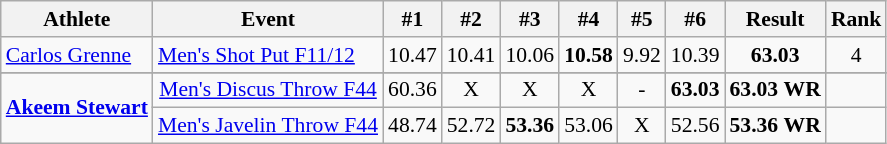<table class="wikitable " style="font-size:90%">
<tr align=center>
<th>Athlete</th>
<th>Event</th>
<th>#1</th>
<th>#2</th>
<th>#3</th>
<th>#4</th>
<th>#5</th>
<th>#6</th>
<th>Result</th>
<th>Rank</th>
</tr>
<tr align=center>
<td align=left><a href='#'>Carlos Grenne</a></td>
<td align=left><a href='#'>Men's Shot Put F11/12</a></td>
<td>10.47</td>
<td>10.41</td>
<td>10.06</td>
<td><strong>10.58</strong></td>
<td>9.92</td>
<td>10.39</td>
<td><strong>63.03</strong></td>
<td>4</td>
</tr>
<tr>
</tr>
<tr align=center>
<td align=left rowspan=2><strong><a href='#'>Akeem Stewart</a></strong></td>
<td><a href='#'>Men's Discus Throw F44</a></td>
<td>60.36</td>
<td>X</td>
<td>X</td>
<td>X</td>
<td>-</td>
<td><strong>63.03</strong></td>
<td><strong>63.03</strong> <strong>WR</strong></td>
<td></td>
</tr>
<tr align=center>
<td><a href='#'>Men's Javelin Throw F44</a></td>
<td>48.74</td>
<td>52.72</td>
<td><strong>53.36</strong></td>
<td>53.06</td>
<td>X</td>
<td>52.56</td>
<td><strong>53.36</strong> <strong>WR</strong></td>
<td></td>
</tr>
</table>
